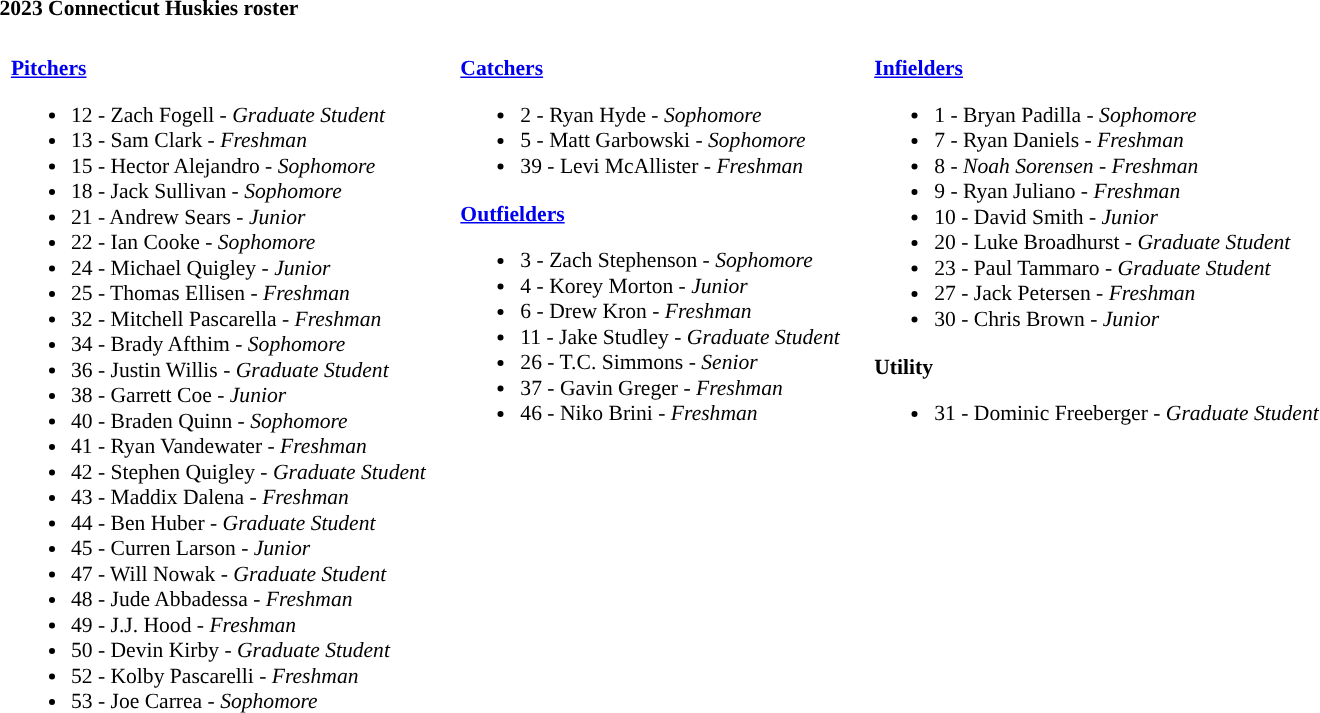<table class="toccolours" style="text-align: left; font-size:90%;">
<tr>
<th colspan="9">2023 Connecticut Huskies roster</th>
</tr>
<tr>
</tr>
<tr>
<td width="03"> </td>
<td valign="top"><br><strong><a href='#'>Pitchers</a></strong><ul><li>12 - Zach Fogell - <em>Graduate Student</em></li><li>13 - Sam Clark - <em>Freshman</em></li><li>15 - Hector Alejandro - <em> Sophomore</em></li><li>18 - Jack Sullivan - <em>Sophomore</em></li><li>21 - Andrew Sears - <em>Junior</em></li><li>22 - Ian Cooke - <em>Sophomore</em></li><li>24 - Michael Quigley - <em>Junior</em></li><li>25 - Thomas Ellisen - <em> Freshman</em></li><li>32 - Mitchell Pascarella - <em> Freshman</em></li><li>34 - Brady Afthim - <em>Sophomore</em></li><li>36 - Justin Willis - <em>Graduate Student</em></li><li>38 - Garrett Coe - <em>Junior</em></li><li>40 - Braden Quinn - <em>Sophomore</em></li><li>41 - Ryan Vandewater - <em>Freshman</em></li><li>42 - Stephen Quigley - <em>Graduate Student</em></li><li>43 - Maddix Dalena - <em>Freshman</em></li><li>44 - Ben Huber - <em>Graduate Student</em></li><li>45 - Curren Larson - <em> Junior</em></li><li>47 - Will Nowak - <em>Graduate Student</em></li><li>48 - Jude Abbadessa - <em>Freshman</em></li><li>49 - J.J. Hood - <em>Freshman</em></li><li>50 - Devin Kirby - <em>Graduate Student</em></li><li>52 - Kolby Pascarelli - <em>Freshman</em></li><li>53 - Joe Carrea - <em>Sophomore</em></li></ul></td>
<td width="15"> </td>
<td valign="top"><br><strong><a href='#'>Catchers</a></strong><ul><li>2 - Ryan Hyde - <em> Sophomore</em></li><li>5 - Matt Garbowski - <em>Sophomore</em></li><li>39 - Levi McAllister - <em>Freshman</em></li></ul><strong><a href='#'>Outfielders</a></strong><ul><li>3 - Zach Stephenson - <em>Sophomore</em></li><li>4 - Korey Morton - <em>Junior</em></li><li>6 - Drew Kron - <em>Freshman</em></li><li>11 - Jake Studley - <em>Graduate Student</em></li><li>26 - T.C. Simmons - <em> Senior</em></li><li>37 - Gavin Greger - <em>Freshman</em></li><li>46 - Niko Brini - <em>Freshman</em></li></ul></td>
<td width="15"> </td>
<td valign="top"><br><strong><a href='#'>Infielders</a></strong><ul><li>1 - Bryan Padilla - <em> Sophomore</em></li><li>7 - Ryan Daniels - <em>Freshman</em></li><li>8 - <em>Noah Sorensen</em> - <em>Freshman</em></li><li>9 - Ryan Juliano - <em>Freshman</em></li><li>10 - David Smith - <em> Junior</em></li><li>20 - Luke Broadhurst - <em>Graduate Student</em></li><li>23 - Paul Tammaro - <em>Graduate Student</em></li><li>27 - Jack Petersen - <em> Freshman</em></li><li>30 - Chris Brown - <em>Junior</em></li></ul><strong>Utility</strong><ul><li>31 - Dominic Freeberger - <em>Graduate Student</em></li></ul></td>
</tr>
</table>
